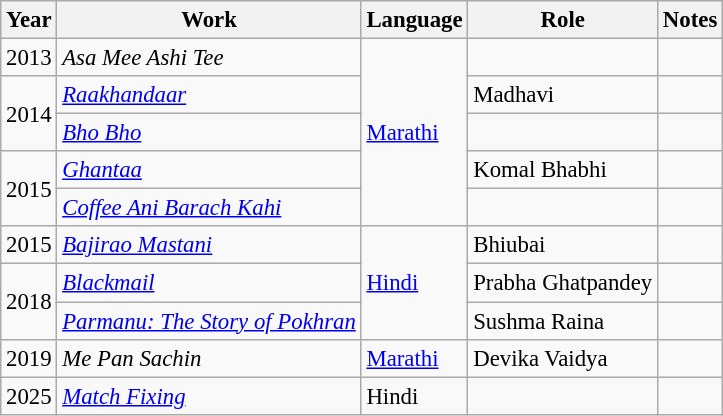<table class="wikitable" style="font-size: 95%;">
<tr>
<th>Year</th>
<th>Work</th>
<th>Language</th>
<th>Role</th>
<th>Notes</th>
</tr>
<tr>
<td>2013</td>
<td><em>Asa Mee Ashi Tee</em></td>
<td rowspan="5"><a href='#'>Marathi</a></td>
<td></td>
<td></td>
</tr>
<tr>
<td rowspan="2">2014</td>
<td><em><a href='#'>Raakhandaar</a></em></td>
<td>Madhavi</td>
<td></td>
</tr>
<tr>
<td><em><a href='#'>Bho Bho</a></em></td>
<td></td>
<td></td>
</tr>
<tr>
<td rowspan="2">2015</td>
<td><em><a href='#'>Ghantaa</a></em></td>
<td>Komal Bhabhi</td>
<td></td>
</tr>
<tr>
<td><em><a href='#'>Coffee Ani Barach Kahi</a></em></td>
<td></td>
<td></td>
</tr>
<tr>
<td>2015</td>
<td><em><a href='#'>Bajirao Mastani</a></em></td>
<td rowspan="3"><a href='#'>Hindi</a></td>
<td>Bhiubai</td>
<td></td>
</tr>
<tr>
<td rowspan="2">2018</td>
<td><em><a href='#'>Blackmail</a></em></td>
<td>Prabha Ghatpandey</td>
<td></td>
</tr>
<tr>
<td><em><a href='#'>Parmanu: The Story of Pokhran</a></em></td>
<td>Sushma Raina</td>
<td></td>
</tr>
<tr>
<td>2019</td>
<td><em>Me Pan Sachin</em></td>
<td><a href='#'>Marathi</a></td>
<td>Devika Vaidya</td>
<td></td>
</tr>
<tr>
<td>2025</td>
<td><em><a href='#'>Match Fixing</a></em></td>
<td>Hindi</td>
<td></td>
<td></td>
</tr>
</table>
